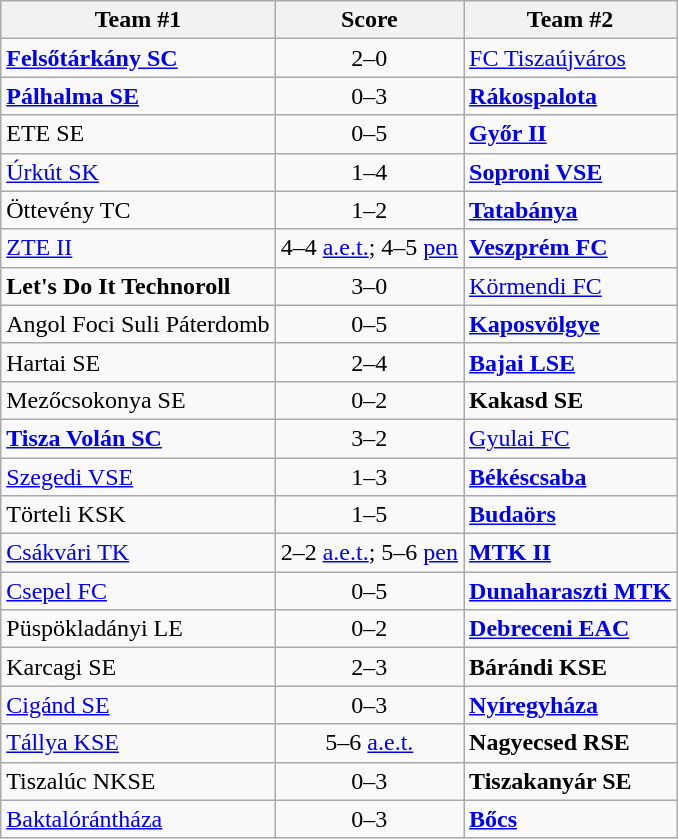<table class="wikitable">
<tr>
<th>Team #1</th>
<th>Score</th>
<th>Team #2</th>
</tr>
<tr>
<td><strong><a href='#'>Felsőtárkány SC</a></strong></td>
<td align="center">2–0</td>
<td><a href='#'>FC Tiszaújváros</a></td>
</tr>
<tr>
<td><strong><a href='#'>Pálhalma SE</a></strong></td>
<td align="center">0–3</td>
<td><strong><a href='#'>Rákospalota</a></strong></td>
</tr>
<tr>
<td>ETE SE</td>
<td align="center">0–5</td>
<td><strong><a href='#'>Győr II</a></strong></td>
</tr>
<tr>
<td><a href='#'>Úrkút SK</a></td>
<td align="center">1–4</td>
<td><strong><a href='#'>Soproni VSE</a></strong></td>
</tr>
<tr>
<td>Öttevény TC</td>
<td align="center">1–2</td>
<td><strong><a href='#'>Tatabánya</a></strong></td>
</tr>
<tr>
<td><a href='#'>ZTE II</a></td>
<td align="center">4–4 <a href='#'>a.e.t.</a>; 4–5 <a href='#'>pen</a></td>
<td><strong><a href='#'>Veszprém FC</a></strong></td>
</tr>
<tr>
<td><strong>Let's Do It Technoroll</strong></td>
<td align="center">3–0</td>
<td><a href='#'>Körmendi FC</a></td>
</tr>
<tr>
<td>Angol Foci Suli Páterdomb</td>
<td align="center">0–5</td>
<td><strong><a href='#'>Kaposvölgye</a></strong></td>
</tr>
<tr>
<td>Hartai SE</td>
<td align="center">2–4</td>
<td><strong><a href='#'>Bajai LSE</a></strong></td>
</tr>
<tr>
<td>Mezőcsokonya SE</td>
<td align="center">0–2</td>
<td><strong>Kakasd SE</strong></td>
</tr>
<tr>
<td><strong><a href='#'>Tisza Volán SC</a></strong></td>
<td align="center">3–2</td>
<td><a href='#'>Gyulai FC</a></td>
</tr>
<tr>
<td><a href='#'>Szegedi VSE</a></td>
<td align="center">1–3</td>
<td><strong><a href='#'>Békéscsaba</a></strong></td>
</tr>
<tr>
<td>Törteli KSK</td>
<td align="center">1–5</td>
<td><strong><a href='#'>Budaörs</a></strong></td>
</tr>
<tr>
<td><a href='#'>Csákvári TK</a></td>
<td align="center">2–2 <a href='#'>a.e.t.</a>; 5–6 <a href='#'>pen</a></td>
<td><strong><a href='#'>MTK II</a></strong></td>
</tr>
<tr>
<td><a href='#'>Csepel FC</a></td>
<td align="center">0–5</td>
<td><strong><a href='#'>Dunaharaszti MTK</a></strong></td>
</tr>
<tr>
<td>Püspökladányi LE</td>
<td align="center">0–2</td>
<td><strong><a href='#'>Debreceni EAC</a></strong></td>
</tr>
<tr>
<td>Karcagi SE</td>
<td align="center">2–3</td>
<td><strong>Bárándi KSE</strong></td>
</tr>
<tr>
<td><a href='#'>Cigánd SE</a></td>
<td align="center">0–3</td>
<td><strong><a href='#'>Nyíregyháza</a></strong></td>
</tr>
<tr>
<td><a href='#'>Tállya KSE</a></td>
<td align="center">5–6 <a href='#'>a.e.t.</a></td>
<td><strong>Nagyecsed RSE</strong></td>
</tr>
<tr>
<td>Tiszalúc NKSE</td>
<td align="center">0–3</td>
<td><strong>Tiszakanyár SE</strong></td>
</tr>
<tr>
<td><a href='#'>Baktalórántháza</a></td>
<td align="center">0–3</td>
<td><strong><a href='#'>Bőcs</a></strong></td>
</tr>
</table>
